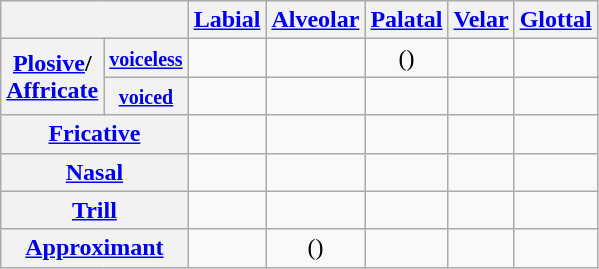<table class="wikitable" style="text-align:center;">
<tr>
<th colspan="2"></th>
<th><a href='#'>Labial</a></th>
<th><a href='#'>Alveolar</a></th>
<th><a href='#'>Palatal</a></th>
<th><a href='#'>Velar</a></th>
<th><a href='#'>Glottal</a></th>
</tr>
<tr>
<th rowspan="2"><a href='#'>Plosive</a>/<br><a href='#'>Affricate</a></th>
<th><small><a href='#'>voiceless</a></small></th>
<td></td>
<td></td>
<td>()</td>
<td></td>
<td></td>
</tr>
<tr>
<th><small><a href='#'>voiced</a></small></th>
<td></td>
<td></td>
<td></td>
<td></td>
<td></td>
</tr>
<tr>
<th colspan="2"><a href='#'>Fricative</a></th>
<td></td>
<td></td>
<td></td>
<td></td>
<td></td>
</tr>
<tr>
<th colspan="2"><a href='#'>Nasal</a></th>
<td></td>
<td></td>
<td></td>
<td></td>
<td></td>
</tr>
<tr>
<th colspan="2"><a href='#'>Trill</a></th>
<td></td>
<td></td>
<td></td>
<td></td>
<td></td>
</tr>
<tr>
<th colspan="2"><a href='#'>Approximant</a></th>
<td></td>
<td>()</td>
<td></td>
<td></td>
<td></td>
</tr>
</table>
